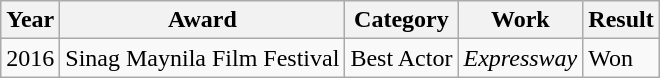<table class="wikitable">
<tr>
<th>Year</th>
<th>Award</th>
<th>Category</th>
<th>Work</th>
<th>Result</th>
</tr>
<tr>
<td>2016</td>
<td>Sinag Maynila Film Festival</td>
<td>Best Actor</td>
<td><em>Expressway</em></td>
<td>Won</td>
</tr>
</table>
